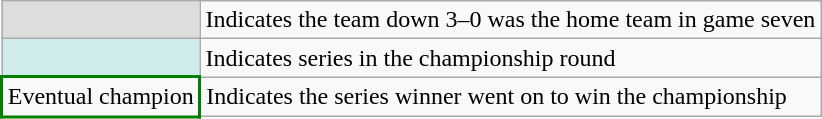<table class="wikitable">
<tr>
<td style="background-color:#dddddd"></td>
<td>Indicates the team down 3–0 was the home team in game seven</td>
</tr>
<tr>
<td style="background-color:#cfecec"></td>
<td>Indicates series in the championship round</td>
</tr>
<tr>
<td style="border-bottom:2px solid green; border-top:2px solid green; border-left:2px solid green; border-right:2px solid green">Eventual champion</td>
<td>Indicates the series winner went on to win the championship</td>
</tr>
</table>
